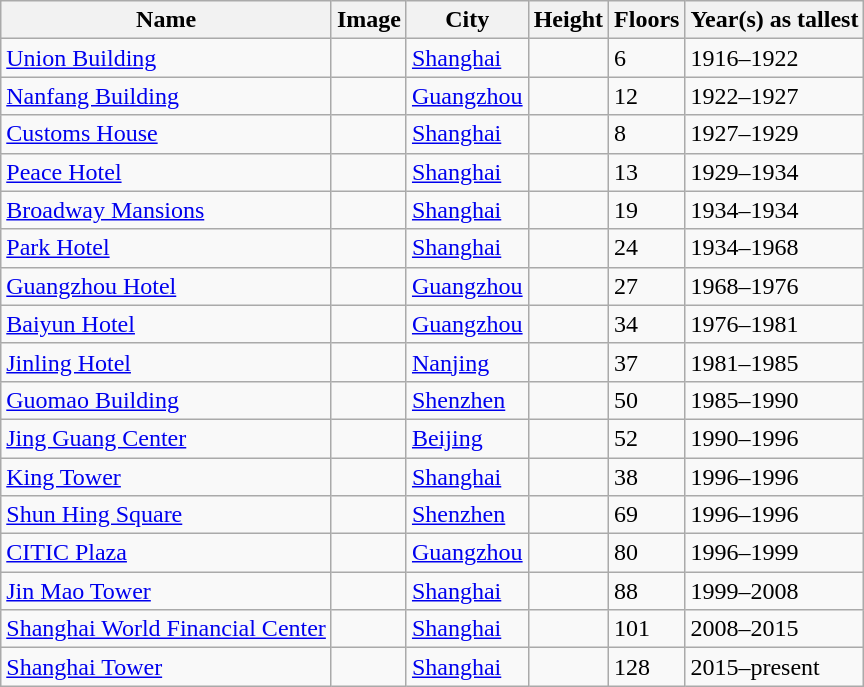<table class="wikitable sortable">
<tr>
<th>Name</th>
<th>Image</th>
<th>City</th>
<th>Height</th>
<th>Floors</th>
<th>Year(s) as tallest</th>
</tr>
<tr>
<td><a href='#'>Union Building</a></td>
<td></td>
<td><a href='#'>Shanghai</a></td>
<td></td>
<td>6</td>
<td>1916–1922</td>
</tr>
<tr>
<td><a href='#'>Nanfang Building</a></td>
<td></td>
<td><a href='#'>Guangzhou</a></td>
<td></td>
<td>12</td>
<td>1922–1927</td>
</tr>
<tr>
<td><a href='#'>Customs House</a></td>
<td></td>
<td><a href='#'>Shanghai</a></td>
<td></td>
<td>8</td>
<td>1927–1929</td>
</tr>
<tr>
<td><a href='#'>Peace Hotel</a></td>
<td></td>
<td><a href='#'>Shanghai</a></td>
<td></td>
<td>13</td>
<td>1929–1934</td>
</tr>
<tr>
<td><a href='#'>Broadway Mansions</a></td>
<td></td>
<td><a href='#'>Shanghai</a></td>
<td></td>
<td>19</td>
<td>1934–1934</td>
</tr>
<tr>
<td><a href='#'>Park Hotel</a></td>
<td></td>
<td><a href='#'>Shanghai</a></td>
<td></td>
<td>24</td>
<td>1934–1968</td>
</tr>
<tr>
<td><a href='#'>Guangzhou Hotel</a></td>
<td></td>
<td><a href='#'>Guangzhou</a></td>
<td></td>
<td>27</td>
<td>1968–1976</td>
</tr>
<tr>
<td><a href='#'>Baiyun Hotel</a></td>
<td></td>
<td><a href='#'>Guangzhou</a></td>
<td></td>
<td>34</td>
<td>1976–1981</td>
</tr>
<tr>
<td><a href='#'>Jinling Hotel</a></td>
<td></td>
<td><a href='#'>Nanjing</a></td>
<td></td>
<td>37</td>
<td>1981–1985</td>
</tr>
<tr>
<td><a href='#'>Guomao Building</a></td>
<td></td>
<td><a href='#'>Shenzhen</a></td>
<td></td>
<td>50</td>
<td>1985–1990</td>
</tr>
<tr>
<td><a href='#'>Jing Guang Center</a></td>
<td></td>
<td><a href='#'>Beijing</a></td>
<td></td>
<td>52</td>
<td>1990–1996</td>
</tr>
<tr>
<td><a href='#'>King Tower</a></td>
<td></td>
<td><a href='#'>Shanghai</a></td>
<td></td>
<td>38</td>
<td>1996–1996</td>
</tr>
<tr>
<td><a href='#'>Shun Hing Square</a></td>
<td></td>
<td><a href='#'>Shenzhen</a></td>
<td></td>
<td>69</td>
<td>1996–1996</td>
</tr>
<tr>
<td><a href='#'>CITIC Plaza</a></td>
<td></td>
<td><a href='#'>Guangzhou</a></td>
<td></td>
<td>80</td>
<td>1996–1999</td>
</tr>
<tr>
<td><a href='#'>Jin Mao Tower</a></td>
<td></td>
<td><a href='#'>Shanghai</a></td>
<td></td>
<td>88</td>
<td>1999–2008</td>
</tr>
<tr>
<td><a href='#'>Shanghai World Financial Center</a></td>
<td></td>
<td><a href='#'>Shanghai</a></td>
<td></td>
<td>101</td>
<td>2008–2015</td>
</tr>
<tr>
<td><a href='#'>Shanghai Tower</a></td>
<td></td>
<td><a href='#'>Shanghai</a></td>
<td></td>
<td>128</td>
<td>2015–present</td>
</tr>
</table>
